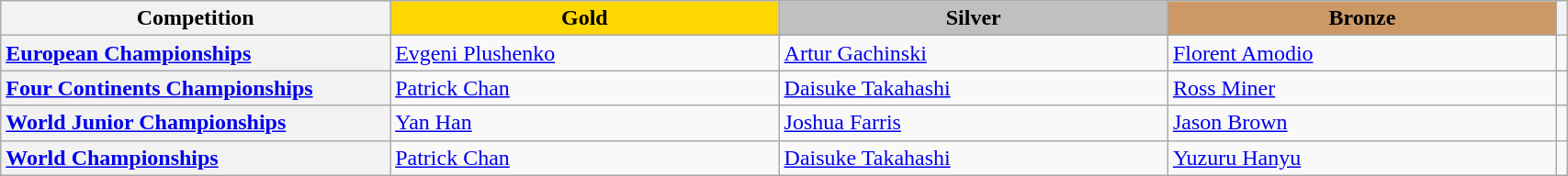<table class="wikitable unsortable" style="text-align:left; width:90%">
<tr>
<th scope="col" style="text-align:center; width:25%">Competition</th>
<td scope="col" style="text-align:center; width:25%; background:gold"><strong>Gold</strong></td>
<td scope="col" style="text-align:center; width:25%; background:silver"><strong>Silver</strong></td>
<td scope="col" style="text-align:center; width:25%; background:#c96"><strong>Bronze</strong></td>
<th scope="col" style="text-align:center"></th>
</tr>
<tr>
<th scope="row" style="text-align:left"> <a href='#'>European Championships</a></th>
<td> <a href='#'>Evgeni Plushenko</a></td>
<td> <a href='#'>Artur Gachinski</a></td>
<td> <a href='#'>Florent Amodio</a></td>
<td></td>
</tr>
<tr>
<th scope="row" style="text-align:left"> <a href='#'>Four Continents Championships</a></th>
<td> <a href='#'>Patrick Chan</a></td>
<td> <a href='#'>Daisuke Takahashi</a></td>
<td> <a href='#'>Ross Miner</a></td>
<td></td>
</tr>
<tr>
<th scope="row" style="text-align:left"> <a href='#'>World Junior Championships</a></th>
<td> <a href='#'>Yan Han</a></td>
<td> <a href='#'>Joshua Farris</a></td>
<td> <a href='#'>Jason Brown</a></td>
<td></td>
</tr>
<tr>
<th scope="row" style="text-align:left"> <a href='#'>World Championships</a></th>
<td> <a href='#'>Patrick Chan</a></td>
<td> <a href='#'>Daisuke Takahashi</a></td>
<td> <a href='#'>Yuzuru Hanyu</a></td>
<td></td>
</tr>
</table>
